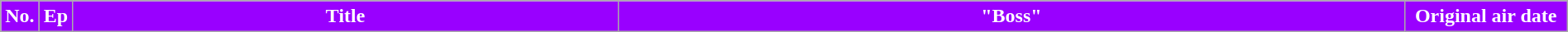<table class="wikitable plainrowheaders" style="width:100%; background:#fff;">
<tr style="color:#fff;">
<th style="background:#9900FF; width:18px">No.</th>
<th style="background:#9900FF; width:18px">Ep</th>
<th style="background:#9900FF">Title</th>
<th style="background:#9900FF">"Boss"</th>
<th style="background:#9900FF; width:124px">Original air date<br>








</th>
</tr>
</table>
